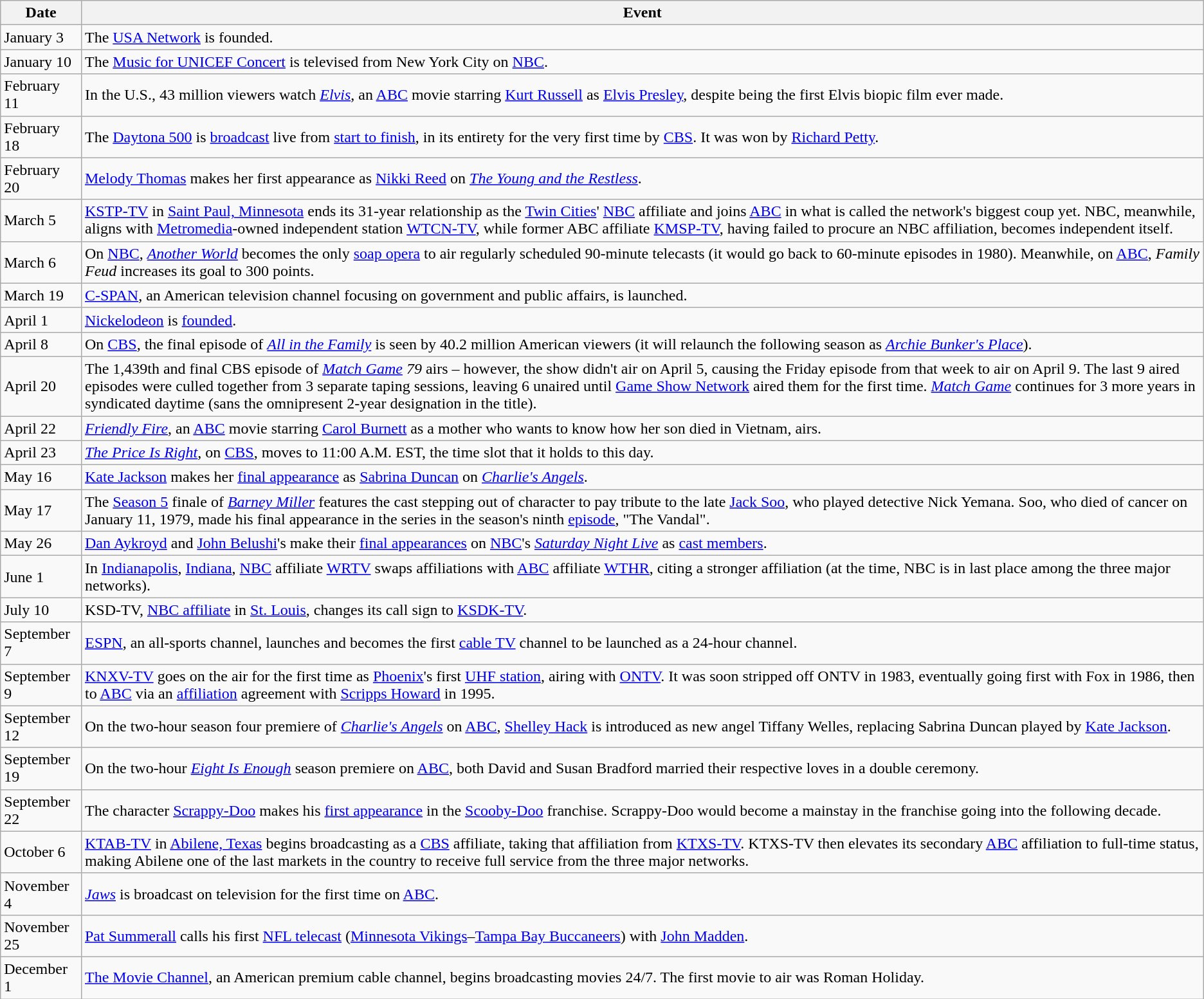<table class="wikitable">
<tr>
<th>Date</th>
<th>Event</th>
</tr>
<tr>
<td>January 3</td>
<td>The <a href='#'>USA Network</a> is founded.</td>
</tr>
<tr>
<td>January 10</td>
<td>The <a href='#'>Music for UNICEF Concert</a> is televised from New York City on <a href='#'>NBC</a>.</td>
</tr>
<tr>
<td>February 11</td>
<td>In the U.S., 43 million viewers watch <em><a href='#'>Elvis</a></em>, an <a href='#'>ABC</a> movie starring <a href='#'>Kurt Russell</a> as <a href='#'>Elvis Presley</a>, despite being the first Elvis biopic film ever made.</td>
</tr>
<tr>
<td>February 18</td>
<td>The <a href='#'>Daytona 500</a> is <a href='#'>broadcast</a> live from <a href='#'>start to finish</a>, in its entirety for the very first time by <a href='#'>CBS</a>. It was won by <a href='#'>Richard Petty</a>.</td>
</tr>
<tr>
<td>February 20</td>
<td><a href='#'>Melody Thomas</a> makes her first appearance as <a href='#'>Nikki Reed</a> on <em><a href='#'>The Young and the Restless</a></em>.</td>
</tr>
<tr>
<td>March 5</td>
<td><a href='#'>KSTP-TV</a> in <a href='#'>Saint Paul, Minnesota</a> ends its 31-year relationship as the <a href='#'>Twin Cities</a>' <a href='#'>NBC</a> affiliate and joins <a href='#'>ABC</a> in what is called the network's biggest coup yet. NBC, meanwhile, aligns with <a href='#'>Metromedia</a>-owned independent station <a href='#'>WTCN-TV</a>, while former ABC affiliate <a href='#'>KMSP-TV</a>, having failed to procure an NBC affiliation, becomes independent itself.</td>
</tr>
<tr>
<td>March 6</td>
<td>On <a href='#'>NBC</a>, <em><a href='#'>Another World</a></em> becomes the only <a href='#'>soap opera</a> to air regularly scheduled 90-minute telecasts (it would go back to 60-minute episodes in 1980). Meanwhile, on <a href='#'>ABC</a>, <em>Family Feud</em> increases its goal to 300 points.</td>
</tr>
<tr>
<td>March 19</td>
<td><a href='#'>C-SPAN</a>, an American television channel focusing on government and public affairs, is launched.</td>
</tr>
<tr>
<td>April 1</td>
<td><a href='#'>Nickelodeon</a> is <a href='#'>founded</a>.</td>
</tr>
<tr>
<td>April 8</td>
<td>On <a href='#'>CBS</a>, the final episode of <em><a href='#'>All in the Family</a></em> is seen by 40.2 million American viewers (it will relaunch the following season as <em><a href='#'>Archie Bunker's Place</a></em>).</td>
</tr>
<tr>
<td>April 20</td>
<td>The 1,439th and final CBS episode of <em><a href='#'>Match Game</a> 79</em> airs – however, the show didn't air on April 5, causing the Friday episode from that week to air on April 9. The last 9 aired episodes were culled together from 3 separate taping sessions, leaving 6 unaired until <a href='#'>Game Show Network</a> aired them for the first time. <em><a href='#'>Match Game</a></em> continues for 3 more years in syndicated daytime (sans the omnipresent 2-year designation in the title).</td>
</tr>
<tr>
<td>April 22</td>
<td><em><a href='#'>Friendly Fire</a></em>, an <a href='#'>ABC</a> movie starring <a href='#'>Carol Burnett</a> as a mother who wants to know how her son died in Vietnam, airs.</td>
</tr>
<tr>
<td>April 23</td>
<td><em><a href='#'>The Price Is Right</a></em>, on <a href='#'>CBS</a>, moves to 11:00 A.M. EST, the time slot that it holds to this day.</td>
</tr>
<tr>
<td>May 16</td>
<td><a href='#'>Kate Jackson</a> makes her <a href='#'>final appearance</a> as <a href='#'>Sabrina Duncan</a> on <em><a href='#'>Charlie's Angels</a></em>.</td>
</tr>
<tr>
<td>May 17</td>
<td>The <a href='#'>Season 5</a> finale of <em><a href='#'>Barney Miller</a></em> features the cast stepping out of character to pay tribute to the late <a href='#'>Jack Soo</a>, who played detective Nick Yemana. Soo, who died of cancer on January 11, 1979, made his final appearance in the series in the season's ninth <a href='#'>episode</a>, "The Vandal".</td>
</tr>
<tr>
<td>May 26</td>
<td><a href='#'>Dan Aykroyd</a> and <a href='#'>John Belushi</a>'s make their <a href='#'>final appearances</a> on <a href='#'>NBC</a>'s <em><a href='#'>Saturday Night Live</a></em> as <a href='#'>cast members</a>.</td>
</tr>
<tr>
<td>June 1</td>
<td>In <a href='#'>Indianapolis</a>, <a href='#'>Indiana</a>, <a href='#'>NBC</a> affiliate <a href='#'>WRTV</a> swaps affiliations with <a href='#'>ABC</a> affiliate <a href='#'>WTHR</a>, citing a stronger affiliation (at the time, NBC is in last place among the three major networks).</td>
</tr>
<tr>
<td>July 10</td>
<td>KSD-TV, <a href='#'>NBC affiliate</a> in <a href='#'>St. Louis</a>, changes its call sign to <a href='#'>KSDK-TV</a>.</td>
</tr>
<tr>
<td>September 7</td>
<td><a href='#'>ESPN</a>, an all-sports channel, launches and becomes the first <a href='#'>cable TV</a> channel to be launched as a 24-hour channel.</td>
</tr>
<tr>
<td>September 9</td>
<td><a href='#'>KNXV-TV</a> goes on the air for the first time as <a href='#'>Phoenix</a>'s first <a href='#'>UHF station</a>, airing with <a href='#'>ONTV</a>. It was soon stripped off ONTV in 1983, eventually going first with Fox in 1986, then to <a href='#'>ABC</a> via an <a href='#'>affiliation</a> agreement with <a href='#'>Scripps Howard</a> in 1995.</td>
</tr>
<tr>
<td>September 12</td>
<td>On the two-hour season four premiere of <em><a href='#'>Charlie's Angels</a></em> on <a href='#'>ABC</a>, <a href='#'>Shelley Hack</a> is introduced as new angel Tiffany Welles, replacing Sabrina Duncan played by <a href='#'>Kate Jackson</a>.</td>
</tr>
<tr>
<td>September 19</td>
<td>On the two-hour <em><a href='#'>Eight Is Enough</a></em> season premiere on <a href='#'>ABC</a>, both David and Susan Bradford married their respective loves in a double ceremony.</td>
</tr>
<tr>
<td>September 22</td>
<td>The character <a href='#'>Scrappy-Doo</a> makes his <a href='#'>first appearance</a> in the <a href='#'>Scooby-Doo</a> franchise. Scrappy-Doo would become a mainstay in the franchise going into the following decade.</td>
</tr>
<tr>
<td>October 6</td>
<td><a href='#'>KTAB-TV</a> in <a href='#'>Abilene, Texas</a> begins broadcasting as a <a href='#'>CBS</a> affiliate, taking that affiliation from <a href='#'>KTXS-TV</a>. KTXS-TV then elevates its secondary <a href='#'>ABC</a> affiliation to full-time status, making Abilene one of the last markets in the country to receive full service from the three major networks.</td>
</tr>
<tr>
<td>November 4</td>
<td><em><a href='#'>Jaws</a></em> is broadcast on television for the first time on <a href='#'>ABC</a>.</td>
</tr>
<tr>
<td>November 25</td>
<td><a href='#'>Pat Summerall</a> calls his first <a href='#'>NFL telecast</a> (<a href='#'>Minnesota Vikings</a>–<a href='#'>Tampa Bay Buccaneers</a>) with <a href='#'>John Madden</a>.</td>
</tr>
<tr>
<td>December 1</td>
<td><a href='#'>The Movie Channel</a>, an American premium cable channel, begins broadcasting movies 24/7. The first movie to air was Roman Holiday.</td>
</tr>
</table>
